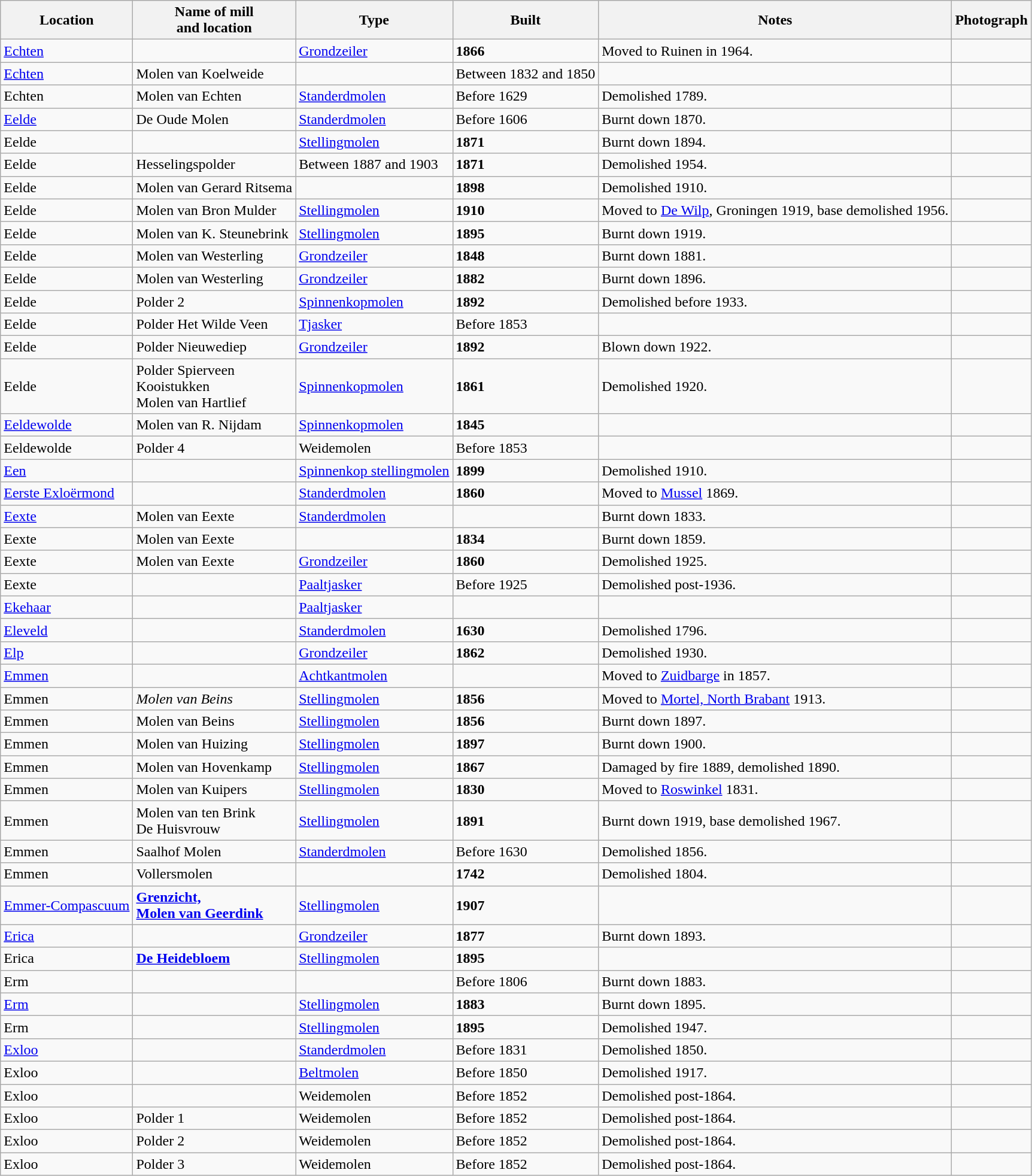<table class="wikitable">
<tr>
<th>Location</th>
<th>Name of mill<br>and location</th>
<th>Type</th>
<th>Built</th>
<th>Notes</th>
<th>Photograph</th>
</tr>
<tr>
<td><a href='#'>Echten</a></td>
<td></td>
<td><a href='#'>Grondzeiler</a></td>
<td><strong>1866</strong></td>
<td>Moved to Ruinen in 1964.</td>
<td></td>
</tr>
<tr>
<td><a href='#'>Echten</a></td>
<td>Molen van Koelweide<br></td>
<td></td>
<td>Between 1832 and 1850</td>
<td></td>
<td></td>
</tr>
<tr>
<td>Echten</td>
<td>Molen van Echten<br></td>
<td><a href='#'>Standerdmolen</a></td>
<td>Before 1629</td>
<td>Demolished  1789.</td>
<td></td>
</tr>
<tr>
<td><a href='#'>Eelde</a></td>
<td>De Oude Molen<br></td>
<td><a href='#'>Standerdmolen</a></td>
<td>Before 1606</td>
<td>Burnt down 1870.</td>
<td></td>
</tr>
<tr>
<td>Eelde</td>
<td></td>
<td><a href='#'>Stellingmolen</a></td>
<td><strong>1871</strong></td>
<td>Burnt down 1894.</td>
<td></td>
</tr>
<tr>
<td>Eelde</td>
<td>Hesselingspolder<br></td>
<td>Between 1887 and 1903</td>
<td><strong>1871</strong></td>
<td>Demolished 1954.</td>
<td></td>
</tr>
<tr>
<td>Eelde</td>
<td>Molen van Gerard Ritsema<br></td>
<td></td>
<td><strong>1898</strong></td>
<td>Demolished 1910.</td>
<td></td>
</tr>
<tr>
<td>Eelde</td>
<td>Molen van Bron Mulder<br></td>
<td><a href='#'>Stellingmolen</a></td>
<td><strong>1910</strong></td>
<td>Moved to <a href='#'>De Wilp</a>, Groningen 1919, base demolished 1956.</td>
<td></td>
</tr>
<tr>
<td>Eelde</td>
<td>Molen van K. Steunebrink<br></td>
<td><a href='#'>Stellingmolen</a></td>
<td><strong>1895</strong></td>
<td>Burnt down 1919.</td>
<td></td>
</tr>
<tr>
<td>Eelde</td>
<td>Molen van Westerling<br></td>
<td><a href='#'>Grondzeiler</a></td>
<td><strong>1848</strong></td>
<td>Burnt down 1881.</td>
<td></td>
</tr>
<tr>
<td>Eelde</td>
<td>Molen van Westerling<br></td>
<td><a href='#'>Grondzeiler</a></td>
<td><strong>1882</strong></td>
<td>Burnt down 1896.</td>
<td></td>
</tr>
<tr>
<td>Eelde</td>
<td>Polder 2<br></td>
<td><a href='#'>Spinnenkopmolen</a></td>
<td><strong>1892</strong></td>
<td>Demolished before 1933.</td>
<td></td>
</tr>
<tr>
<td>Eelde</td>
<td>Polder Het Wilde Veen<br></td>
<td><a href='#'>Tjasker</a></td>
<td>Before 1853</td>
<td></td>
<td></td>
</tr>
<tr>
<td>Eelde</td>
<td>Polder Nieuwediep<br></td>
<td><a href='#'>Grondzeiler</a></td>
<td><strong>1892</strong></td>
<td>Blown down 1922.</td>
<td></td>
</tr>
<tr>
<td>Eelde</td>
<td>Polder Spierveen<br>Kooistukken<br>Molen van Hartlief<br></td>
<td><a href='#'>Spinnenkopmolen</a></td>
<td><strong>1861</strong></td>
<td>Demolished 1920.</td>
<td></td>
</tr>
<tr>
<td><a href='#'>Eeldewolde</a></td>
<td>Molen van R. Nijdam<br></td>
<td><a href='#'>Spinnenkopmolen</a></td>
<td><strong>1845</strong></td>
<td></td>
<td></td>
</tr>
<tr>
<td>Eeldewolde</td>
<td>Polder 4<br></td>
<td>Weidemolen</td>
<td>Before 1853</td>
<td></td>
<td></td>
</tr>
<tr>
<td><a href='#'>Een</a></td>
<td></td>
<td><a href='#'>Spinnenkop stellingmolen</a></td>
<td><strong>1899</strong></td>
<td>Demolished 1910.</td>
<td></td>
</tr>
<tr>
<td><a href='#'>Eerste Exloërmond</a></td>
<td></td>
<td><a href='#'>Standerdmolen</a></td>
<td><strong>1860</strong></td>
<td>Moved to <a href='#'>Mussel</a> 1869.</td>
<td></td>
</tr>
<tr>
<td><a href='#'>Eexte</a></td>
<td>Molen van Eexte<br></td>
<td><a href='#'>Standerdmolen</a></td>
<td></td>
<td>Burnt down 1833.</td>
<td></td>
</tr>
<tr>
<td>Eexte</td>
<td>Molen van Eexte<br></td>
<td></td>
<td><strong>1834</strong></td>
<td>Burnt down 1859.<br></td>
<td></td>
</tr>
<tr>
<td>Eexte</td>
<td>Molen van Eexte<br></td>
<td><a href='#'>Grondzeiler</a></td>
<td><strong>1860</strong></td>
<td>Demolished 1925.</td>
<td></td>
</tr>
<tr>
<td>Eexte</td>
<td></td>
<td><a href='#'>Paaltjasker</a></td>
<td>Before 1925</td>
<td>Demolished post-1936.</td>
<td></td>
</tr>
<tr>
<td><a href='#'>Ekehaar</a></td>
<td></td>
<td><a href='#'>Paaltjasker</a></td>
<td></td>
<td></td>
<td></td>
</tr>
<tr>
<td><a href='#'>Eleveld</a></td>
<td></td>
<td><a href='#'>Standerdmolen</a></td>
<td><strong>1630</strong></td>
<td>Demolished  1796.</td>
<td></td>
</tr>
<tr>
<td><a href='#'>Elp</a></td>
<td></td>
<td><a href='#'>Grondzeiler</a></td>
<td><strong>1862</strong></td>
<td>Demolished 1930.</td>
<td></td>
</tr>
<tr>
<td><a href='#'>Emmen</a></td>
<td></td>
<td><a href='#'>Achtkantmolen</a></td>
<td></td>
<td>Moved to <a href='#'>Zuidbarge</a> in 1857.</td>
<td></td>
</tr>
<tr>
<td>Emmen</td>
<td><em>Molen van Beins</em><br></td>
<td><a href='#'>Stellingmolen</a></td>
<td><strong>1856</strong></td>
<td>Moved to <a href='#'>Mortel, North Brabant</a> 1913.</td>
<td></td>
</tr>
<tr>
<td>Emmen</td>
<td>Molen van Beins<br></td>
<td><a href='#'>Stellingmolen</a></td>
<td><strong>1856</strong></td>
<td>Burnt down 1897.</td>
<td></td>
</tr>
<tr>
<td>Emmen</td>
<td>Molen van Huizing<br></td>
<td><a href='#'>Stellingmolen</a></td>
<td><strong>1897</strong></td>
<td>Burnt down 1900.</td>
<td></td>
</tr>
<tr>
<td>Emmen</td>
<td>Molen van Hovenkamp<br></td>
<td><a href='#'>Stellingmolen</a></td>
<td><strong>1867</strong></td>
<td>Damaged by fire 1889, demolished 1890.</td>
<td></td>
</tr>
<tr>
<td>Emmen</td>
<td>Molen van Kuipers<br></td>
<td><a href='#'>Stellingmolen</a></td>
<td><strong>1830</strong></td>
<td>Moved to <a href='#'>Roswinkel</a> 1831.</td>
<td></td>
</tr>
<tr>
<td>Emmen</td>
<td>Molen van ten Brink<br>De Huisvrouw<br></td>
<td><a href='#'>Stellingmolen</a></td>
<td><strong>1891</strong></td>
<td>Burnt down 1919, base demolished 1967.</td>
<td></td>
</tr>
<tr>
<td>Emmen</td>
<td>Saalhof Molen<br></td>
<td><a href='#'>Standerdmolen</a></td>
<td>Before 1630</td>
<td>Demolished 1856.</td>
<td></td>
</tr>
<tr>
<td>Emmen</td>
<td>Vollersmolen<br></td>
<td></td>
<td><strong>1742</strong></td>
<td>Demolished  1804.</td>
<td></td>
</tr>
<tr>
<td><a href='#'>Emmer-Compascuum</a></td>
<td><strong><a href='#'>Grenzicht,<br>Molen van Geerdink</a></strong><br></td>
<td><a href='#'>Stellingmolen</a></td>
<td><strong>1907</strong></td>
<td></td>
<td></td>
</tr>
<tr>
<td><a href='#'>Erica</a></td>
<td></td>
<td><a href='#'>Grondzeiler</a></td>
<td><strong>1877</strong></td>
<td>Burnt down 1893.</td>
<td></td>
</tr>
<tr>
<td>Erica</td>
<td><strong><a href='#'>De Heidebloem</a></strong><br></td>
<td><a href='#'>Stellingmolen</a></td>
<td><strong>1895</strong></td>
<td></td>
<td></td>
</tr>
<tr>
<td>Erm</td>
<td></td>
<td></td>
<td>Before 1806</td>
<td>Burnt down 1883.</td>
<td></td>
</tr>
<tr>
<td><a href='#'>Erm</a></td>
<td></td>
<td><a href='#'>Stellingmolen</a></td>
<td><strong>1883</strong></td>
<td>Burnt down 1895.</td>
<td></td>
</tr>
<tr>
<td>Erm</td>
<td></td>
<td><a href='#'>Stellingmolen</a></td>
<td><strong>1895</strong></td>
<td>Demolished 1947.</td>
<td></td>
</tr>
<tr>
<td><a href='#'>Exloo</a></td>
<td></td>
<td><a href='#'>Standerdmolen</a></td>
<td>Before 1831</td>
<td>Demolished  1850.</td>
<td></td>
</tr>
<tr>
<td>Exloo</td>
<td></td>
<td><a href='#'>Beltmolen</a></td>
<td>Before 1850</td>
<td>Demolished  1917.</td>
<td></td>
</tr>
<tr>
<td>Exloo</td>
<td></td>
<td>Weidemolen</td>
<td>Before 1852</td>
<td>Demolished post-1864.</td>
<td></td>
</tr>
<tr>
<td>Exloo</td>
<td>Polder 1<br></td>
<td>Weidemolen</td>
<td>Before 1852</td>
<td>Demolished post-1864.</td>
<td></td>
</tr>
<tr>
<td>Exloo</td>
<td>Polder 2<br></td>
<td>Weidemolen</td>
<td>Before 1852</td>
<td>Demolished post-1864.</td>
<td></td>
</tr>
<tr>
<td>Exloo</td>
<td>Polder 3<br></td>
<td>Weidemolen</td>
<td>Before 1852</td>
<td>Demolished post-1864.</td>
<td></td>
</tr>
</table>
